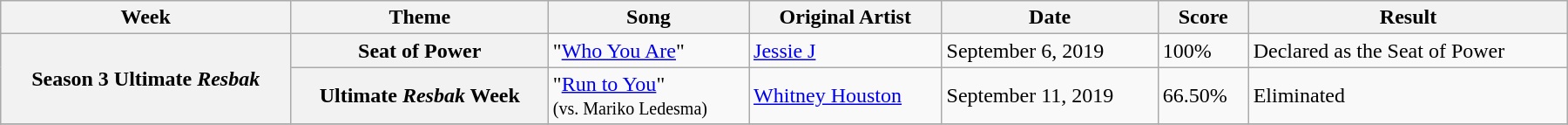<table class="wikitable sortable" style="width:95%; margin:1em auto;">
<tr>
<th scope="col">Week</th>
<th scope="col">Theme</th>
<th scope="col">Song</th>
<th scope="col">Original Artist</th>
<th scope="col">Date</th>
<th scope="col">Score</th>
<th scope="col">Result</th>
</tr>
<tr>
<th scope="row" rowspan="2">Season 3 Ultimate <em>Resbak</em></th>
<th>Seat of Power</th>
<td>"<a href='#'>Who You Are</a>"</td>
<td><a href='#'>Jessie J</a></td>
<td>September 6, 2019</td>
<td>100%</td>
<td>Declared as the Seat of Power</td>
</tr>
<tr>
<th>Ultimate <em>Resbak</em> Week</th>
<td>"<a href='#'>Run to You</a>"<br><small>(vs. Mariko Ledesma)</small></td>
<td><a href='#'>Whitney Houston</a></td>
<td>September 11, 2019</td>
<td>66.50%</td>
<td>Eliminated</td>
</tr>
<tr>
</tr>
</table>
